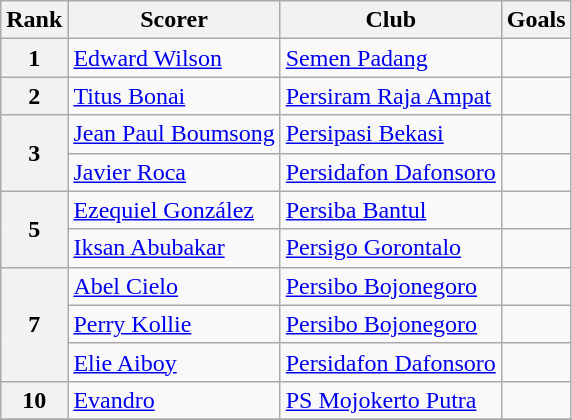<table class="wikitable">
<tr>
<th>Rank</th>
<th>Scorer</th>
<th>Club</th>
<th>Goals</th>
</tr>
<tr>
<th>1</th>
<td> <a href='#'>Edward Wilson</a></td>
<td><a href='#'>Semen Padang</a></td>
<td></td>
</tr>
<tr>
<th>2</th>
<td> <a href='#'>Titus Bonai</a></td>
<td><a href='#'>Persiram Raja Ampat</a></td>
<td></td>
</tr>
<tr>
<th rowspan=2>3</th>
<td> <a href='#'>Jean Paul Boumsong</a></td>
<td><a href='#'>Persipasi Bekasi</a></td>
<td></td>
</tr>
<tr>
<td> <a href='#'>Javier Roca</a></td>
<td><a href='#'>Persidafon Dafonsoro</a></td>
<td></td>
</tr>
<tr>
<th rowspan=2>5</th>
<td> <a href='#'>Ezequiel González</a></td>
<td><a href='#'>Persiba Bantul</a></td>
<td></td>
</tr>
<tr>
<td> <a href='#'>Iksan Abubakar</a></td>
<td><a href='#'>Persigo Gorontalo</a></td>
<td></td>
</tr>
<tr>
<th rowspan=3>7</th>
<td> <a href='#'>Abel Cielo</a></td>
<td><a href='#'>Persibo Bojonegoro</a></td>
<td></td>
</tr>
<tr>
<td> <a href='#'>Perry Kollie</a></td>
<td><a href='#'>Persibo Bojonegoro</a></td>
<td></td>
</tr>
<tr>
<td> <a href='#'>Elie Aiboy</a></td>
<td><a href='#'>Persidafon Dafonsoro</a></td>
<td></td>
</tr>
<tr>
<th>10</th>
<td> <a href='#'>Evandro</a></td>
<td><a href='#'>PS Mojokerto Putra</a></td>
<td></td>
</tr>
<tr>
</tr>
</table>
